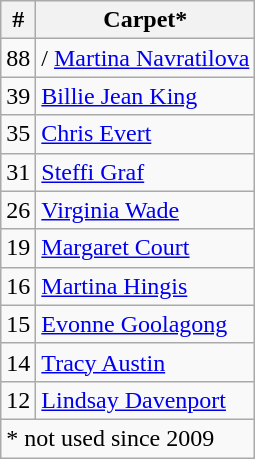<table class="wikitable">
<tr>
<th>#</th>
<th>Carpet*</th>
</tr>
<tr>
<td>88</td>
<td>/ <a href='#'>Martina Navratilova</a></td>
</tr>
<tr>
<td>39</td>
<td> <a href='#'>Billie Jean King</a></td>
</tr>
<tr>
<td>35</td>
<td> <a href='#'>Chris Evert</a></td>
</tr>
<tr>
<td>31</td>
<td> <a href='#'>Steffi Graf</a></td>
</tr>
<tr>
<td>26</td>
<td> <a href='#'>Virginia Wade</a></td>
</tr>
<tr>
<td>19</td>
<td> <a href='#'>Margaret Court</a></td>
</tr>
<tr>
<td>16</td>
<td> <a href='#'>Martina Hingis</a></td>
</tr>
<tr>
<td>15</td>
<td> <a href='#'>Evonne Goolagong</a></td>
</tr>
<tr>
<td>14</td>
<td> <a href='#'>Tracy Austin</a></td>
</tr>
<tr>
<td>12</td>
<td> <a href='#'>Lindsay Davenport</a></td>
</tr>
<tr>
<td colspan="2">* not used since 2009</td>
</tr>
</table>
